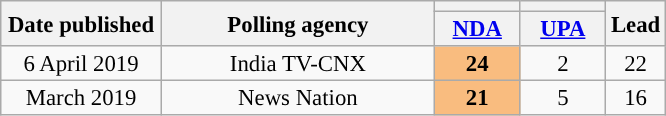<table class="wikitable sortable" style="text-align:center;font-size:95%;line-height:16px">
<tr>
<th rowspan="2" width="100px">Date published</th>
<th rowspan="2" width="175px">Polling agency</th>
<th style="background:"></th>
<th style="background:"></th>
<th rowspan="2">Lead</th>
</tr>
<tr>
<th width="50px" class="unsortable"><a href='#'>NDA</a></th>
<th width="50px" class="unsortable"><a href='#'>UPA</a></th>
</tr>
<tr>
<td>6 April 2019</td>
<td>India TV-CNX</td>
<td style="background:#F9BC7F"><strong>24</strong></td>
<td>2</td>
<td style="background:"><span>22</span></td>
</tr>
<tr>
<td>March 2019</td>
<td>News Nation</td>
<td style="background:#F9BC7F"><strong>21</strong></td>
<td>5</td>
<td style="background:"><span>16</span></td>
</tr>
</table>
